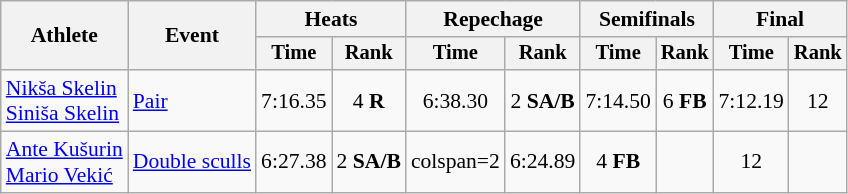<table class="wikitable" style="font-size:90%">
<tr>
<th rowspan="2">Athlete</th>
<th rowspan="2">Event</th>
<th colspan="2">Heats</th>
<th colspan="2">Repechage</th>
<th colspan="2">Semifinals</th>
<th colspan="2">Final</th>
</tr>
<tr style="font-size:95%">
<th>Time</th>
<th>Rank</th>
<th>Time</th>
<th>Rank</th>
<th>Time</th>
<th>Rank</th>
<th>Time</th>
<th>Rank</th>
</tr>
<tr align=center>
<td align=left><a href='#'>Nikša Skelin</a><br><a href='#'>Siniša Skelin</a></td>
<td align=left><a href='#'>Pair</a></td>
<td>7:16.35</td>
<td>4 <strong>R</strong></td>
<td>6:38.30</td>
<td>2 <strong>SA/B</strong></td>
<td>7:14.50</td>
<td>6 <strong>FB</strong></td>
<td>7:12.19</td>
<td>12</td>
</tr>
<tr align=center>
<td align=left><a href='#'>Ante Kušurin</a><br><a href='#'>Mario Vekić</a></td>
<td align=left><a href='#'>Double sculls</a></td>
<td>6:27.38</td>
<td>2 <strong>SA/B</strong></td>
<td>colspan=2 </td>
<td>6:24.89</td>
<td>4 <strong>FB</strong></td>
<td></td>
<td>12</td>
</tr>
</table>
